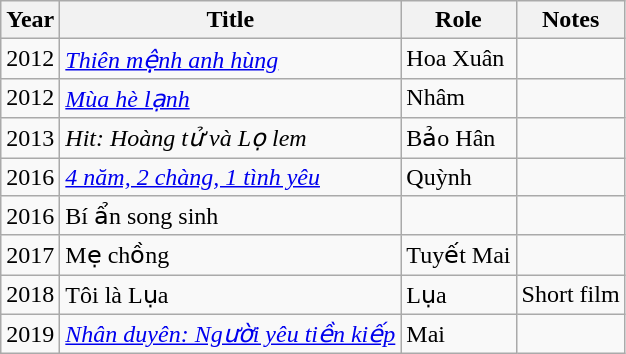<table class="wikitable">
<tr>
<th>Year</th>
<th>Title</th>
<th>Role</th>
<th>Notes</th>
</tr>
<tr>
<td>2012</td>
<td><a href='#'><em>Thiên mệnh anh hùng</em></a></td>
<td>Hoa Xuân</td>
<td></td>
</tr>
<tr>
<td>2012</td>
<td><em><a href='#'>Mùa hè lạnh</a></em></td>
<td>Nhâm</td>
<td></td>
</tr>
<tr>
<td>2013</td>
<td><em>Hit: Hoàng tử và Lọ lem</em></td>
<td>Bảo Hân</td>
<td></td>
</tr>
<tr>
<td>2016</td>
<td><em><a href='#'>4 năm, 2 chàng, 1 tình yêu</a></em></td>
<td>Quỳnh</td>
<td></td>
</tr>
<tr>
<td>2016</td>
<td>Bí ẩn song sinh</td>
<td></td>
<td></td>
</tr>
<tr>
<td>2017</td>
<td>Mẹ chồng</td>
<td>Tuyết Mai</td>
<td></td>
</tr>
<tr>
<td>2018</td>
<td>Tôi là Lụa</td>
<td>Lụa</td>
<td>Short film</td>
</tr>
<tr>
<td>2019</td>
<td><em><a href='#'>Nhân duyên: Người yêu tiền kiếp</a></em></td>
<td>Mai</td>
<td></td>
</tr>
</table>
